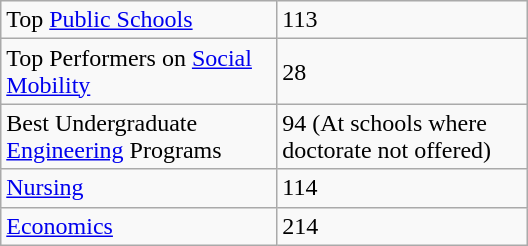<table class="wikitable floatright" style="width: 22em">
<tr>
<td>Top <a href='#'>Public Schools</a></td>
<td>113</td>
</tr>
<tr>
<td>Top Performers on <a href='#'>Social Mobility</a></td>
<td>28</td>
</tr>
<tr>
<td>Best Undergraduate <a href='#'>Engineering</a> Programs</td>
<td>94 (At schools where doctorate not offered)</td>
</tr>
<tr>
<td><a href='#'>Nursing</a></td>
<td>114</td>
</tr>
<tr>
<td><a href='#'>Economics</a></td>
<td>214</td>
</tr>
</table>
